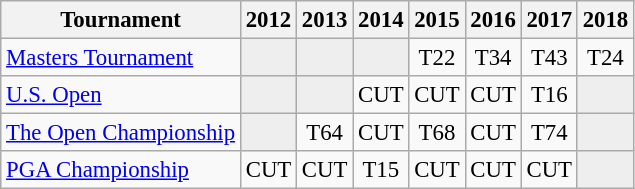<table class="wikitable" style="font-size:95%;text-align:center;">
<tr>
<th>Tournament</th>
<th>2012</th>
<th>2013</th>
<th>2014</th>
<th>2015</th>
<th>2016</th>
<th>2017</th>
<th>2018</th>
</tr>
<tr>
<td align=left><a href='#'>Masters Tournament</a></td>
<td style="background:#eeeeee;"></td>
<td style="background:#eeeeee;"></td>
<td style="background:#eeeeee;"></td>
<td>T22</td>
<td>T34</td>
<td>T43</td>
<td>T24</td>
</tr>
<tr>
<td align=left><a href='#'>U.S. Open</a></td>
<td style="background:#eeeeee;"></td>
<td style="background:#eeeeee;"></td>
<td>CUT</td>
<td>CUT</td>
<td>CUT</td>
<td>T16</td>
<td style="background:#eeeeee;"></td>
</tr>
<tr>
<td align=left><a href='#'>The Open Championship</a></td>
<td style="background:#eeeeee;"></td>
<td>T64</td>
<td>CUT</td>
<td>T68</td>
<td>CUT</td>
<td>T74</td>
<td style="background:#eeeeee;"></td>
</tr>
<tr>
<td align=left><a href='#'>PGA Championship</a></td>
<td>CUT</td>
<td>CUT</td>
<td>T15</td>
<td>CUT</td>
<td>CUT</td>
<td>CUT</td>
<td style="background:#eeeeee;"></td>
</tr>
</table>
